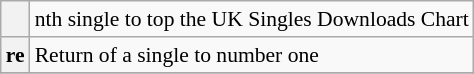<table class="wikitable plainrowheaders" style="font-size:90%;">
<tr>
<th scope=col></th>
<td>nth single to top the UK Singles Downloads Chart</td>
</tr>
<tr>
<th scope=row style="text-align:center;">re</th>
<td>Return of a single to number one</td>
</tr>
<tr>
</tr>
</table>
